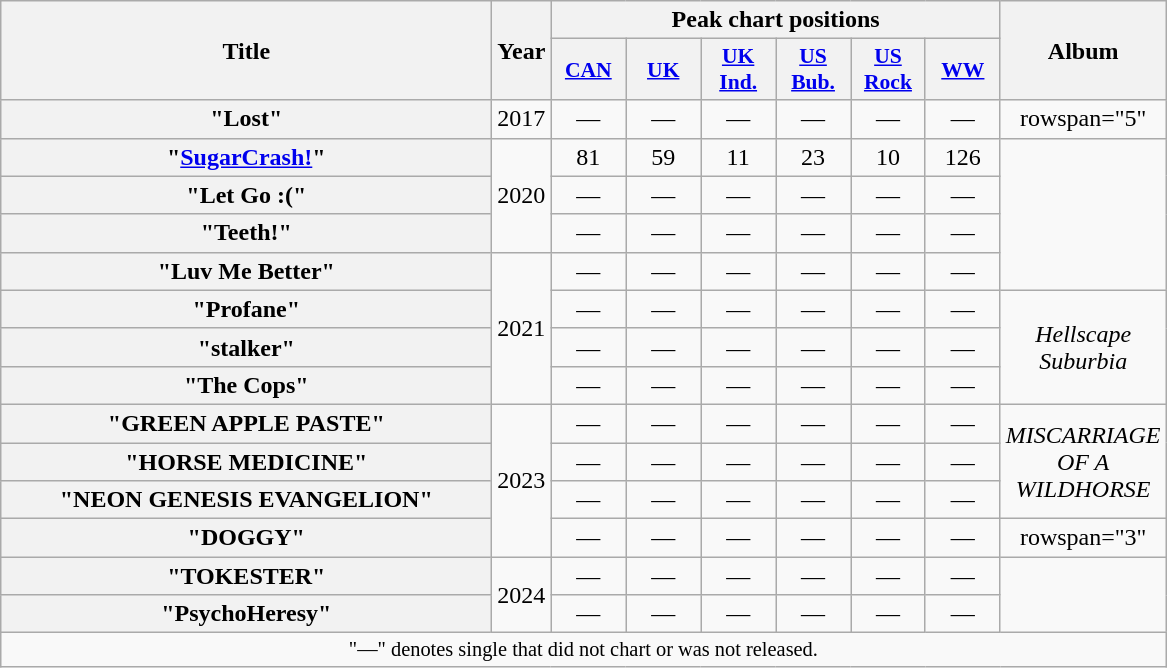<table class="wikitable plainrowheaders" style="text-align:center;">
<tr>
<th rowspan="2" style="width:20em;">Title</th>
<th rowspan="2" style="width:1em;">Year</th>
<th colspan="6">Peak chart positions</th>
<th rowspan="2" style="width:5em;">Album</th>
</tr>
<tr>
<th scope="col" style="width:3em;font-size:90%;"><a href='#'>CAN</a><br></th>
<th scope="col" style="width:3em;font-size:90%;"><a href='#'>UK</a><br></th>
<th scope="col" style="width:3em;font-size:90%;"><a href='#'>UK<br>Ind.</a><br></th>
<th scope="col" style="width:3em;font-size:90%;"><a href='#'>US<br>Bub.</a><br></th>
<th scope="col" style="width:3em;font-size:90%;"><a href='#'>US<br>Rock</a><br></th>
<th scope="col" style="width:3em;font-size:90%;"><a href='#'>WW</a><br></th>
</tr>
<tr>
<th scope="row">"Lost"</th>
<td>2017</td>
<td>―</td>
<td>―</td>
<td>―</td>
<td>―</td>
<td>―</td>
<td>―</td>
<td>rowspan="5" </td>
</tr>
<tr>
<th scope="row">"<a href='#'>SugarCrash!</a>"<br></th>
<td rowspan="3">2020</td>
<td>81</td>
<td>59</td>
<td>11</td>
<td>23</td>
<td>10</td>
<td>126</td>
</tr>
<tr>
<th scope="row">"Let Go :("</th>
<td>—</td>
<td>—</td>
<td>—</td>
<td>—</td>
<td>—</td>
<td>—</td>
</tr>
<tr>
<th scope="row">"Teeth!"</th>
<td>—</td>
<td>—</td>
<td>—</td>
<td>—</td>
<td>—</td>
<td>—</td>
</tr>
<tr>
<th scope="row">"Luv Me Better"<br></th>
<td rowspan="4">2021</td>
<td>—</td>
<td>—</td>
<td>—</td>
<td>—</td>
<td>—</td>
<td>—</td>
</tr>
<tr>
<th scope="row">"Profane"</th>
<td>—</td>
<td>—</td>
<td>—</td>
<td>—</td>
<td>—</td>
<td>—</td>
<td rowspan="3"><em>Hellscape Suburbia</em></td>
</tr>
<tr>
<th scope="row">"stalker"</th>
<td>—</td>
<td>—</td>
<td>—</td>
<td>—</td>
<td>—</td>
<td>—</td>
</tr>
<tr>
<th scope="row">"The Cops"<br></th>
<td>—</td>
<td>—</td>
<td>—</td>
<td>—</td>
<td>—</td>
<td>—</td>
</tr>
<tr>
<th scope="row">"GREEN APPLE PASTE"</th>
<td rowspan="4">2023</td>
<td>—</td>
<td>—</td>
<td>—</td>
<td>—</td>
<td>—</td>
<td>—</td>
<td rowspan="3"><em>MISCARRIAGE OF A WILDHORSE</em></td>
</tr>
<tr>
<th scope="row">"HORSE MEDICINE"</th>
<td>—</td>
<td>—</td>
<td>—</td>
<td>—</td>
<td>—</td>
<td>—</td>
</tr>
<tr>
<th scope="row">"NEON GENESIS EVANGELION"</th>
<td>—</td>
<td>—</td>
<td>—</td>
<td>—</td>
<td>—</td>
<td>—</td>
</tr>
<tr>
<th scope="row">"DOGGY"</th>
<td>—</td>
<td>—</td>
<td>—</td>
<td>—</td>
<td>—</td>
<td>—</td>
<td>rowspan="3" </td>
</tr>
<tr>
<th scope="row">"TOKESTER"<br></th>
<td rowspan="2">2024</td>
<td>—</td>
<td>—</td>
<td>—</td>
<td>—</td>
<td>—</td>
<td>—</td>
</tr>
<tr>
<th scope="row">"PsychoHeresy"</th>
<td>—</td>
<td>—</td>
<td>—</td>
<td>—</td>
<td>—</td>
<td>—</td>
</tr>
<tr>
<td colspan="9" style="text-align:center; font-size:85%;">"—" denotes single that did not chart or was not released.</td>
</tr>
</table>
